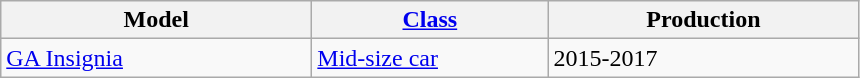<table class="wikitable">
<tr>
<th style="width:200px;">Model</th>
<th style="width:150px;"><a href='#'>Class</a></th>
<th style="width:200px;">Production</th>
</tr>
<tr>
<td valign="top"><a href='#'>GA Insignia</a></td>
<td valign="top"><a href='#'>Mid-size car</a></td>
<td valign="top">2015-2017</td>
</tr>
</table>
